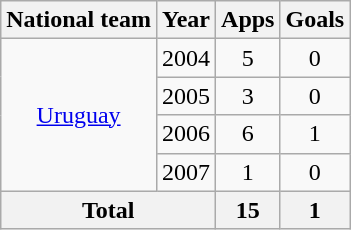<table class="wikitable" style="text-align:center">
<tr>
<th>National team</th>
<th>Year</th>
<th>Apps</th>
<th>Goals</th>
</tr>
<tr>
<td rowspan=4><a href='#'>Uruguay</a></td>
<td>2004</td>
<td>5</td>
<td>0</td>
</tr>
<tr>
<td>2005</td>
<td>3</td>
<td>0</td>
</tr>
<tr>
<td>2006</td>
<td>6</td>
<td>1</td>
</tr>
<tr>
<td>2007</td>
<td>1</td>
<td>0</td>
</tr>
<tr>
<th colspan=2>Total</th>
<th>15</th>
<th>1</th>
</tr>
</table>
